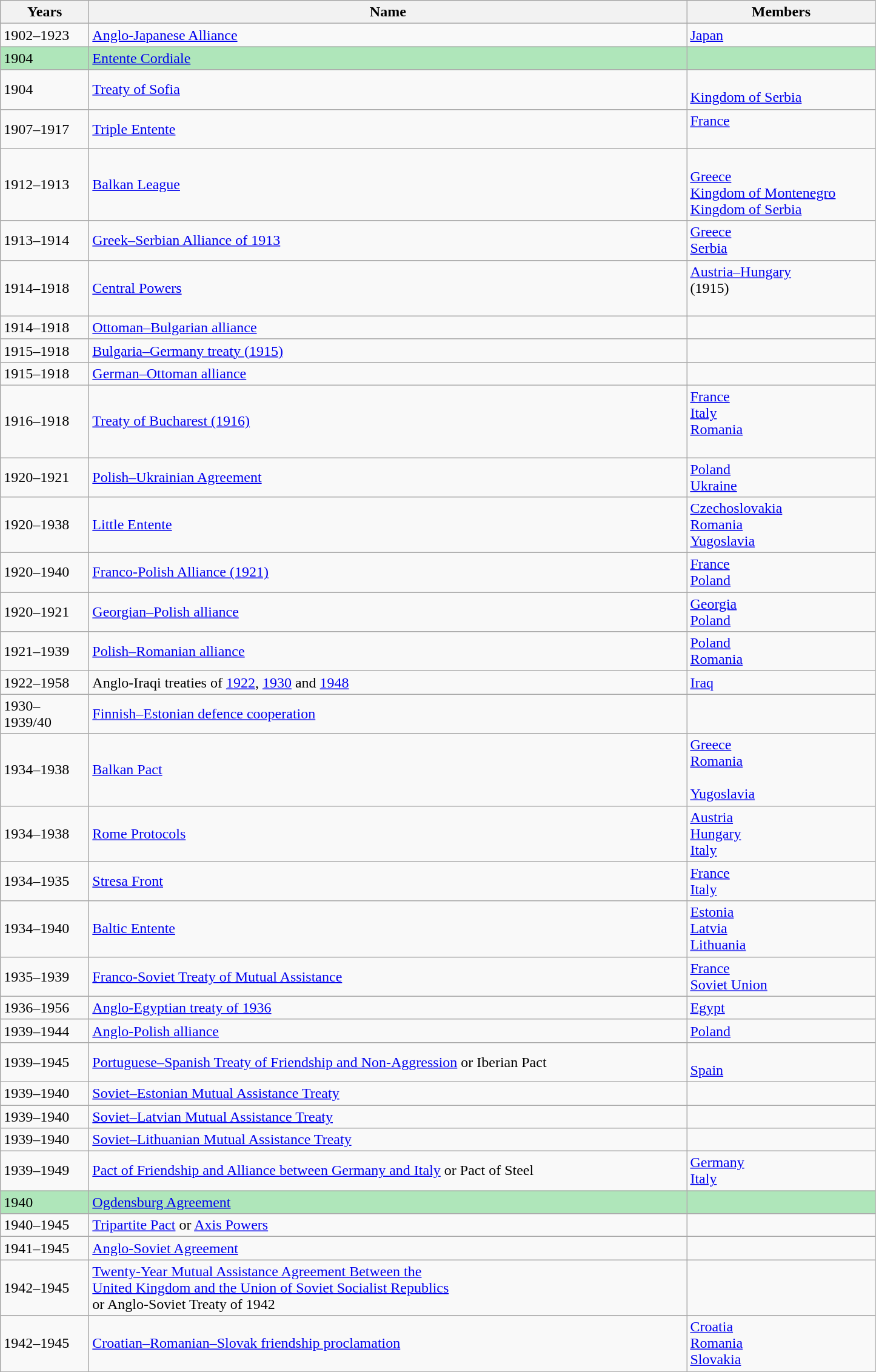<table class="wikitable">
<tr>
<th width=90px>Years</th>
<th width=650px>Name</th>
<th width=200px>Members</th>
</tr>
<tr>
<td>1902–1923</td>
<td><a href='#'>Anglo-Japanese Alliance</a></td>
<td> <a href='#'>Japan</a><br></td>
</tr>
<tr style="background:#afe6ba"|>
<td>1904</td>
<td><a href='#'>Entente Cordiale</a></td>
<td><br></td>
</tr>
<tr>
<td>1904</td>
<td><a href='#'>Treaty of Sofia</a></td>
<td><br> <a href='#'>Kingdom of Serbia</a></td>
</tr>
<tr>
<td>1907–1917</td>
<td><a href='#'>Triple Entente</a></td>
<td> <a href='#'>France</a><br><br></td>
</tr>
<tr>
<td>1912–1913</td>
<td><a href='#'>Balkan League</a></td>
<td><br> <a href='#'>Greece</a><br> <a href='#'>Kingdom of Montenegro</a><br> <a href='#'>Kingdom of Serbia</a></td>
</tr>
<tr>
<td>1913–1914</td>
<td><a href='#'>Greek–Serbian Alliance of 1913</a></td>
<td> <a href='#'>Greece</a><br> <a href='#'>Serbia</a></td>
</tr>
<tr>
<td>1914–1918</td>
<td><a href='#'>Central Powers</a></td>
<td> <a href='#'>Austria–Hungary</a><br> (1915)<br><br></td>
</tr>
<tr>
<td>1914–1918</td>
<td><a href='#'>Ottoman–Bulgarian alliance</a></td>
<td><br></td>
</tr>
<tr>
<td>1915–1918</td>
<td><a href='#'>Bulgaria–Germany treaty (1915)</a></td>
<td><br></td>
</tr>
<tr>
<td>1915–1918</td>
<td><a href='#'>German–Ottoman alliance</a></td>
<td><br></td>
</tr>
<tr>
<td>1916–1918</td>
<td><a href='#'>Treaty of Bucharest (1916)</a></td>
<td> <a href='#'>France</a><br> <a href='#'>Italy</a><br> <a href='#'>Romania</a><br><br></td>
</tr>
<tr>
<td>1920–1921</td>
<td><a href='#'>Polish–Ukrainian Agreement</a></td>
<td> <a href='#'>Poland</a><br> <a href='#'>Ukraine</a></td>
</tr>
<tr>
<td>1920–1938</td>
<td><a href='#'>Little Entente</a></td>
<td> <a href='#'>Czechoslovakia</a><br> <a href='#'>Romania</a><br> <a href='#'>Yugoslavia</a></td>
</tr>
<tr>
<td>1920–1940</td>
<td><a href='#'>Franco-Polish Alliance (1921)</a></td>
<td> <a href='#'>France</a><br> <a href='#'>Poland</a></td>
</tr>
<tr>
<td>1920–1921</td>
<td><a href='#'>Georgian–Polish alliance</a></td>
<td> <a href='#'>Georgia</a><br> <a href='#'>Poland</a></td>
</tr>
<tr>
<td>1921–1939</td>
<td><a href='#'>Polish–Romanian alliance</a></td>
<td> <a href='#'>Poland</a><br> <a href='#'>Romania</a></td>
</tr>
<tr>
<td>1922–1958</td>
<td>Anglo-Iraqi treaties of <a href='#'>1922</a>, <a href='#'>1930</a> and <a href='#'>1948</a></td>
<td> <a href='#'>Iraq</a><br></td>
</tr>
<tr>
<td>1930–1939/40</td>
<td><a href='#'>Finnish–Estonian defence cooperation</a></td>
<td><br></td>
</tr>
<tr>
<td>1934–1938</td>
<td><a href='#'>Balkan Pact</a></td>
<td> <a href='#'>Greece</a><br> <a href='#'>Romania</a><br><br> <a href='#'>Yugoslavia</a></td>
</tr>
<tr>
<td>1934–1938</td>
<td><a href='#'>Rome Protocols</a></td>
<td> <a href='#'>Austria</a><br> <a href='#'>Hungary</a><br> <a href='#'>Italy</a></td>
</tr>
<tr>
<td>1934–1935</td>
<td><a href='#'>Stresa Front</a></td>
<td> <a href='#'>France</a><br> <a href='#'>Italy</a><br></td>
</tr>
<tr>
<td>1934–1940</td>
<td><a href='#'>Baltic Entente</a></td>
<td> <a href='#'>Estonia</a><br> <a href='#'>Latvia</a><br> <a href='#'>Lithuania</a></td>
</tr>
<tr>
<td>1935–1939</td>
<td><a href='#'>Franco-Soviet Treaty of Mutual Assistance</a></td>
<td> <a href='#'>France</a><br> <a href='#'>Soviet Union</a></td>
</tr>
<tr>
<td>1936–1956</td>
<td><a href='#'>Anglo-Egyptian treaty of 1936</a></td>
<td> <a href='#'>Egypt</a><br></td>
</tr>
<tr>
<td>1939–1944</td>
<td><a href='#'>Anglo-Polish alliance</a></td>
<td> <a href='#'>Poland</a><br></td>
</tr>
<tr>
<td>1939–1945</td>
<td><a href='#'>Portuguese–Spanish Treaty of Friendship and Non-Aggression</a> or Iberian Pact</td>
<td><br> <a href='#'>Spain</a></td>
</tr>
<tr>
<td>1939–1940</td>
<td><a href='#'>Soviet–Estonian Mutual Assistance Treaty</a></td>
<td><br></td>
</tr>
<tr>
<td>1939–1940</td>
<td><a href='#'>Soviet–Latvian Mutual Assistance Treaty</a></td>
<td><br></td>
</tr>
<tr>
<td>1939–1940</td>
<td><a href='#'>Soviet–Lithuanian Mutual Assistance Treaty</a></td>
<td><br></td>
</tr>
<tr>
<td>1939–1949</td>
<td><a href='#'>Pact of Friendship and Alliance between Germany and Italy</a> or Pact of Steel</td>
<td> <a href='#'>Germany</a><br> <a href='#'>Italy</a></td>
</tr>
<tr style="background:#afe6ba"|>
<td>1940</td>
<td><a href='#'>Ogdensburg Agreement</a></td>
<td><br></td>
</tr>
<tr>
<td>1940–1945</td>
<td><a href='#'>Tripartite Pact</a> or <a href='#'>Axis Powers</a></td>
<td></td>
</tr>
<tr>
<td>1941–1945</td>
<td><a href='#'>Anglo-Soviet Agreement</a></td>
<td><br></td>
</tr>
<tr>
<td>1942–1945</td>
<td><a href='#'>Twenty-Year Mutual Assistance Agreement Between the<br>United Kingdom and the Union of Soviet Socialist Republics</a><br>or Anglo-Soviet Treaty of 1942</td>
<td><br></td>
</tr>
<tr>
<td>1942–1945</td>
<td><a href='#'>Croatian–Romanian–Slovak friendship proclamation</a></td>
<td> <a href='#'>Croatia</a><br> <a href='#'>Romania</a><br> <a href='#'>Slovakia</a></td>
</tr>
</table>
